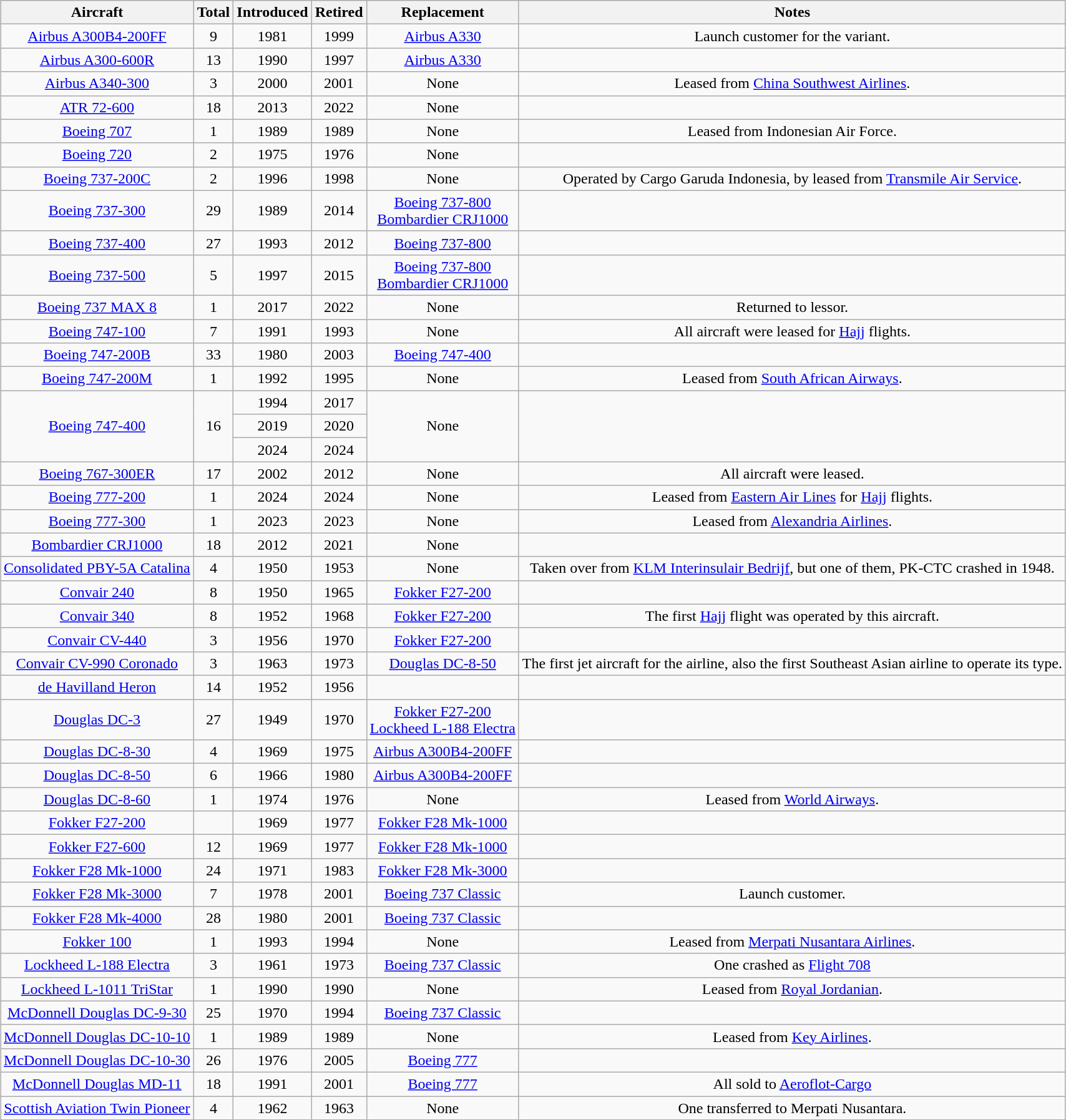<table class="wikitable" style="margin:0.5em auto;text-align:center">
<tr>
<th>Aircraft</th>
<th>Total</th>
<th>Introduced</th>
<th>Retired</th>
<th>Replacement</th>
<th>Notes</th>
</tr>
<tr>
<td><a href='#'>Airbus A300B4-200FF</a></td>
<td>9</td>
<td>1981</td>
<td>1999</td>
<td><a href='#'>Airbus A330</a></td>
<td>Launch customer for the variant.</td>
</tr>
<tr>
<td><a href='#'>Airbus A300-600R</a></td>
<td>13</td>
<td>1990</td>
<td>1997</td>
<td><a href='#'>Airbus A330</a></td>
<td></td>
</tr>
<tr>
<td><a href='#'>Airbus A340-300</a></td>
<td>3</td>
<td>2000</td>
<td>2001</td>
<td>None</td>
<td>Leased from <a href='#'>China Southwest Airlines</a>.</td>
</tr>
<tr>
<td><a href='#'>ATR 72-600</a></td>
<td>18</td>
<td>2013</td>
<td>2022</td>
<td>None</td>
<td></td>
</tr>
<tr>
<td><a href='#'>Boeing 707</a></td>
<td>1</td>
<td>1989</td>
<td>1989</td>
<td>None</td>
<td>Leased from Indonesian Air Force.</td>
</tr>
<tr>
<td><a href='#'>Boeing 720</a></td>
<td>2</td>
<td>1975</td>
<td>1976</td>
<td>None</td>
<td></td>
</tr>
<tr>
<td><a href='#'>Boeing 737-200C</a></td>
<td>2</td>
<td>1996</td>
<td>1998</td>
<td>None</td>
<td>Operated by Cargo Garuda Indonesia, by leased from <a href='#'>Transmile Air Service</a>.</td>
</tr>
<tr>
<td><a href='#'>Boeing 737-300</a></td>
<td>29</td>
<td>1989</td>
<td>2014</td>
<td><a href='#'>Boeing 737-800</a><br><a href='#'>Bombardier CRJ1000</a></td>
<td></td>
</tr>
<tr>
<td><a href='#'>Boeing 737-400</a></td>
<td>27</td>
<td>1993</td>
<td>2012</td>
<td><a href='#'>Boeing 737-800</a></td>
<td></td>
</tr>
<tr>
<td><a href='#'>Boeing 737-500</a></td>
<td>5</td>
<td>1997</td>
<td>2015</td>
<td><a href='#'>Boeing 737-800</a><br><a href='#'>Bombardier CRJ1000</a></td>
<td></td>
</tr>
<tr>
<td><a href='#'>Boeing 737 MAX 8</a></td>
<td>1</td>
<td>2017</td>
<td>2022</td>
<td>None</td>
<td>Returned to lessor.</td>
</tr>
<tr>
<td><a href='#'>Boeing 747-100</a></td>
<td>7</td>
<td>1991</td>
<td>1993</td>
<td>None</td>
<td>All aircraft were leased for <a href='#'>Hajj</a> flights.</td>
</tr>
<tr>
<td><a href='#'>Boeing 747-200B</a></td>
<td>33</td>
<td>1980</td>
<td>2003</td>
<td><a href='#'>Boeing 747-400</a></td>
<td></td>
</tr>
<tr>
<td><a href='#'>Boeing 747-200M</a></td>
<td>1</td>
<td>1992</td>
<td>1995</td>
<td>None</td>
<td>Leased from <a href='#'>South African Airways</a>.</td>
</tr>
<tr>
<td rowspan="3"><a href='#'>Boeing 747-400</a></td>
<td rowspan="3">16</td>
<td>1994</td>
<td>2017</td>
<td rowspan="3">None</td>
<td rowspan="3"></td>
</tr>
<tr>
<td>2019</td>
<td>2020</td>
</tr>
<tr>
<td>2024</td>
<td>2024</td>
</tr>
<tr>
<td><a href='#'>Boeing 767-300ER</a></td>
<td>17</td>
<td>2002</td>
<td>2012</td>
<td>None</td>
<td>All aircraft were leased.</td>
</tr>
<tr>
<td><a href='#'>Boeing 777-200</a></td>
<td>1</td>
<td>2024</td>
<td>2024</td>
<td>None</td>
<td>Leased from <a href='#'>Eastern Air Lines</a> for <a href='#'>Hajj</a> flights.</td>
</tr>
<tr>
<td><a href='#'>Boeing 777-300</a></td>
<td>1</td>
<td>2023</td>
<td>2023</td>
<td>None</td>
<td>Leased from <a href='#'>Alexandria Airlines</a>.</td>
</tr>
<tr>
<td><a href='#'>Bombardier CRJ1000</a></td>
<td>18</td>
<td>2012</td>
<td>2021</td>
<td>None</td>
<td></td>
</tr>
<tr>
<td><a href='#'>Consolidated PBY-5A Catalina</a></td>
<td>4</td>
<td>1950</td>
<td>1953</td>
<td>None</td>
<td>Taken over from <a href='#'>KLM Interinsulair Bedrijf</a>, but one of them, PK-CTC crashed in 1948.</td>
</tr>
<tr>
<td><a href='#'>Convair 240</a></td>
<td>8</td>
<td>1950</td>
<td>1965</td>
<td><a href='#'>Fokker F27-200</a></td>
<td></td>
</tr>
<tr>
<td><a href='#'>Convair 340</a></td>
<td>8</td>
<td>1952</td>
<td>1968</td>
<td><a href='#'>Fokker F27-200</a></td>
<td>The first <a href='#'>Hajj</a> flight was operated by this aircraft.</td>
</tr>
<tr>
<td><a href='#'>Convair CV-440</a></td>
<td>3</td>
<td>1956</td>
<td>1970</td>
<td><a href='#'>Fokker F27-200</a></td>
<td></td>
</tr>
<tr>
<td><a href='#'>Convair CV-990 Coronado</a></td>
<td>3</td>
<td>1963</td>
<td>1973</td>
<td><a href='#'>Douglas DC-8-50</a></td>
<td>The first jet aircraft for the airline, also the first Southeast Asian airline to operate its type.</td>
</tr>
<tr>
<td><a href='#'>de Havilland Heron</a></td>
<td>14</td>
<td>1952</td>
<td>1956</td>
<td></td>
<td></td>
</tr>
<tr>
<td><a href='#'>Douglas DC-3</a></td>
<td>27</td>
<td>1949</td>
<td>1970</td>
<td><a href='#'>Fokker F27-200</a><br><a href='#'>Lockheed L-188 Electra</a></td>
<td></td>
</tr>
<tr>
<td><a href='#'>Douglas DC-8-30</a></td>
<td>4</td>
<td>1969</td>
<td>1975</td>
<td><a href='#'>Airbus A300B4-200FF</a></td>
<td></td>
</tr>
<tr>
<td><a href='#'>Douglas DC-8-50</a></td>
<td>6</td>
<td>1966</td>
<td>1980</td>
<td><a href='#'>Airbus A300B4-200FF</a></td>
<td></td>
</tr>
<tr>
<td><a href='#'>Douglas DC-8-60</a></td>
<td>1</td>
<td>1974</td>
<td>1976</td>
<td>None</td>
<td>Leased from <a href='#'>World Airways</a>.</td>
</tr>
<tr>
<td><a href='#'>Fokker F27-200</a></td>
<td></td>
<td>1969</td>
<td>1977</td>
<td><a href='#'>Fokker F28 Mk-1000</a></td>
<td></td>
</tr>
<tr>
<td><a href='#'>Fokker F27-600</a></td>
<td>12</td>
<td>1969</td>
<td>1977</td>
<td><a href='#'>Fokker F28 Mk-1000</a></td>
<td></td>
</tr>
<tr>
<td><a href='#'>Fokker F28 Mk-1000</a></td>
<td>24</td>
<td>1971</td>
<td>1983</td>
<td><a href='#'>Fokker F28 Mk-3000</a></td>
<td></td>
</tr>
<tr>
<td><a href='#'>Fokker F28 Mk-3000</a></td>
<td>7</td>
<td>1978</td>
<td>2001</td>
<td><a href='#'>Boeing 737 Classic</a></td>
<td>Launch customer.</td>
</tr>
<tr>
<td><a href='#'>Fokker F28 Mk-4000</a></td>
<td>28</td>
<td>1980</td>
<td>2001</td>
<td><a href='#'>Boeing 737 Classic</a></td>
<td></td>
</tr>
<tr>
<td><a href='#'>Fokker 100</a></td>
<td>1</td>
<td>1993</td>
<td>1994</td>
<td>None</td>
<td>Leased from <a href='#'>Merpati Nusantara Airlines</a>.</td>
</tr>
<tr>
<td><a href='#'>Lockheed L-188 Electra</a></td>
<td>3</td>
<td>1961</td>
<td>1973</td>
<td><a href='#'>Boeing 737 Classic</a></td>
<td>One crashed as <a href='#'>Flight 708</a></td>
</tr>
<tr>
<td><a href='#'>Lockheed L-1011 TriStar</a></td>
<td>1</td>
<td>1990</td>
<td>1990</td>
<td>None</td>
<td>Leased from <a href='#'>Royal Jordanian</a>.</td>
</tr>
<tr>
<td><a href='#'>McDonnell Douglas DC-9-30</a></td>
<td>25</td>
<td>1970</td>
<td>1994</td>
<td><a href='#'>Boeing 737 Classic</a></td>
<td></td>
</tr>
<tr>
<td><a href='#'>McDonnell Douglas DC-10-10</a></td>
<td>1</td>
<td>1989</td>
<td>1989</td>
<td>None</td>
<td>Leased from <a href='#'>Key Airlines</a>.</td>
</tr>
<tr>
<td><a href='#'>McDonnell Douglas DC-10-30</a></td>
<td>26</td>
<td>1976</td>
<td>2005</td>
<td><a href='#'>Boeing 777</a></td>
<td></td>
</tr>
<tr>
<td><a href='#'>McDonnell Douglas MD-11</a></td>
<td>18</td>
<td>1991</td>
<td>2001</td>
<td><a href='#'>Boeing 777</a></td>
<td>All sold to <a href='#'>Aeroflot-Cargo</a></td>
</tr>
<tr>
<td><a href='#'>Scottish Aviation Twin Pioneer</a></td>
<td>4</td>
<td>1962</td>
<td>1963</td>
<td>None</td>
<td>One transferred to Merpati Nusantara.</td>
</tr>
</table>
